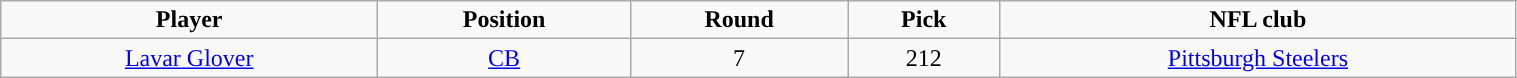<table class="wikitable" width="80%">
<tr align="center">
<td><strong>Player</strong></td>
<td><strong>Position</strong></td>
<td><strong>Round</strong></td>
<td><strong>Pick</strong></td>
<td><strong>NFL club</strong></td>
</tr>
<tr align="center" bgcolor="">
<td><a href='#'>Lavar Glover</a></td>
<td><a href='#'>CB</a></td>
<td>7</td>
<td>212</td>
<td><a href='#'>Pittsburgh Steelers</a></td>
</tr>
</table>
